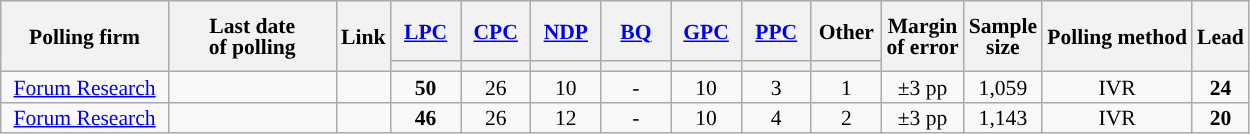<table class="wikitable sortable mw-datatable" style="text-align:center;font-size:90%;line-height:14px;">
<tr style="height:40px;">
<th style="width:105px;" rowspan="2">Polling firm</th>
<th style="width:105px;" rowspan="2">Last date<br>of polling</th>
<th rowspan="2">Link</th>
<th class="unsortable" style="width:40px;"><a href='#'>LPC</a></th>
<th class="unsortable" style="width:40px;"><a href='#'>CPC</a></th>
<th class="unsortable" style="width:40px;"><a href='#'>NDP</a></th>
<th class="unsortable" style="width:40px;"><a href='#'>BQ</a></th>
<th class="unsortable" style="width:40px;"><a href='#'>GPC</a></th>
<th class="unsortable" style="width:40px;"><a href='#'>PPC</a></th>
<th class="unsortable" style="width:40px;">Other</th>
<th rowspan="2">Margin<br>of error</th>
<th rowspan="2">Sample<br>size</th>
<th rowspan="2">Polling method</th>
<th rowspan="2">Lead</th>
</tr>
<tr>
<th style="background:"></th>
<th style="background:"></th>
<th style="background:"></th>
<th style="background:"></th>
<th style="background:"></th>
<th style="background:"></th>
<th style="background:"></th>
</tr>
<tr>
<td><a href='#'>Forum Research</a></td>
<td></td>
<td></td>
<td><strong>50</strong></td>
<td>26</td>
<td>10</td>
<td>-</td>
<td>10</td>
<td>3</td>
<td>1</td>
<td>±3 pp</td>
<td>1,059</td>
<td>IVR</td>
<td><strong>24</strong></td>
</tr>
<tr>
<td><a href='#'>Forum Research</a></td>
<td></td>
<td></td>
<td><strong>46</strong></td>
<td>26</td>
<td>12</td>
<td>-</td>
<td>10</td>
<td>4</td>
<td>2</td>
<td>±3 pp</td>
<td>1,143</td>
<td>IVR</td>
<td><strong>20</strong></td>
</tr>
</table>
